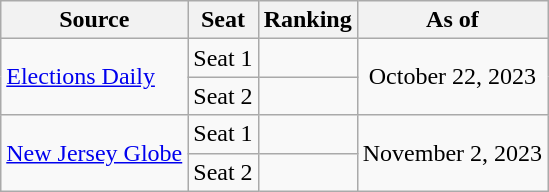<table class="wikitable" style="text-align:center">
<tr>
<th>Source</th>
<th>Seat</th>
<th>Ranking</th>
<th>As of</th>
</tr>
<tr>
<td align=left rowspan="2"><a href='#'>Elections Daily</a></td>
<td>Seat 1</td>
<td></td>
<td rowspan="2">October 22, 2023</td>
</tr>
<tr>
<td>Seat 2</td>
<td></td>
</tr>
<tr>
<td align=left rowspan="2"><a href='#'>New Jersey Globe</a></td>
<td>Seat 1</td>
<td></td>
<td rowspan="2">November 2, 2023</td>
</tr>
<tr>
<td>Seat 2</td>
<td></td>
</tr>
</table>
